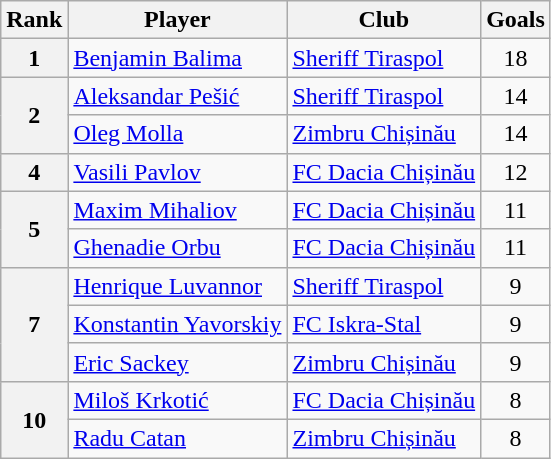<table class="wikitable">
<tr>
<th>Rank</th>
<th>Player</th>
<th>Club</th>
<th>Goals</th>
</tr>
<tr>
<th rowspan=1 align=center>1</th>
<td> <a href='#'>Benjamin Balima</a></td>
<td><a href='#'>Sheriff Tiraspol</a></td>
<td align=center>18</td>
</tr>
<tr>
<th rowspan=2 align=center>2</th>
<td> <a href='#'>Aleksandar Pešić</a></td>
<td><a href='#'>Sheriff Tiraspol</a></td>
<td align=center>14</td>
</tr>
<tr>
<td> <a href='#'>Oleg Molla</a></td>
<td><a href='#'>Zimbru Chișinău</a></td>
<td align=center>14</td>
</tr>
<tr>
<th rowspan=1 align=center>4</th>
<td> <a href='#'>Vasili Pavlov</a></td>
<td><a href='#'>FC Dacia Chișinău</a></td>
<td align=center>12</td>
</tr>
<tr>
<th rowspan=2 align=center>5</th>
<td> <a href='#'>Maxim Mihaliov</a></td>
<td><a href='#'>FC Dacia Chișinău</a></td>
<td align=center>11</td>
</tr>
<tr>
<td> <a href='#'>Ghenadie Orbu</a></td>
<td><a href='#'>FC Dacia Chișinău</a></td>
<td align=center>11</td>
</tr>
<tr>
<th rowspan=3 align=center>7</th>
<td> <a href='#'>Henrique Luvannor</a></td>
<td><a href='#'>Sheriff Tiraspol</a></td>
<td align=center>9</td>
</tr>
<tr>
<td> <a href='#'>Konstantin Yavorskiy</a></td>
<td><a href='#'>FC Iskra-Stal</a></td>
<td align=center>9</td>
</tr>
<tr>
<td> <a href='#'>Eric Sackey</a></td>
<td><a href='#'>Zimbru Chișinău</a></td>
<td align=center>9</td>
</tr>
<tr>
<th rowspan=2 align=center>10</th>
<td> <a href='#'>Miloš Krkotić</a></td>
<td><a href='#'>FC Dacia Chișinău</a></td>
<td align=center>8</td>
</tr>
<tr>
<td> <a href='#'>Radu Catan</a></td>
<td><a href='#'>Zimbru Chișinău</a></td>
<td align=center>8</td>
</tr>
</table>
